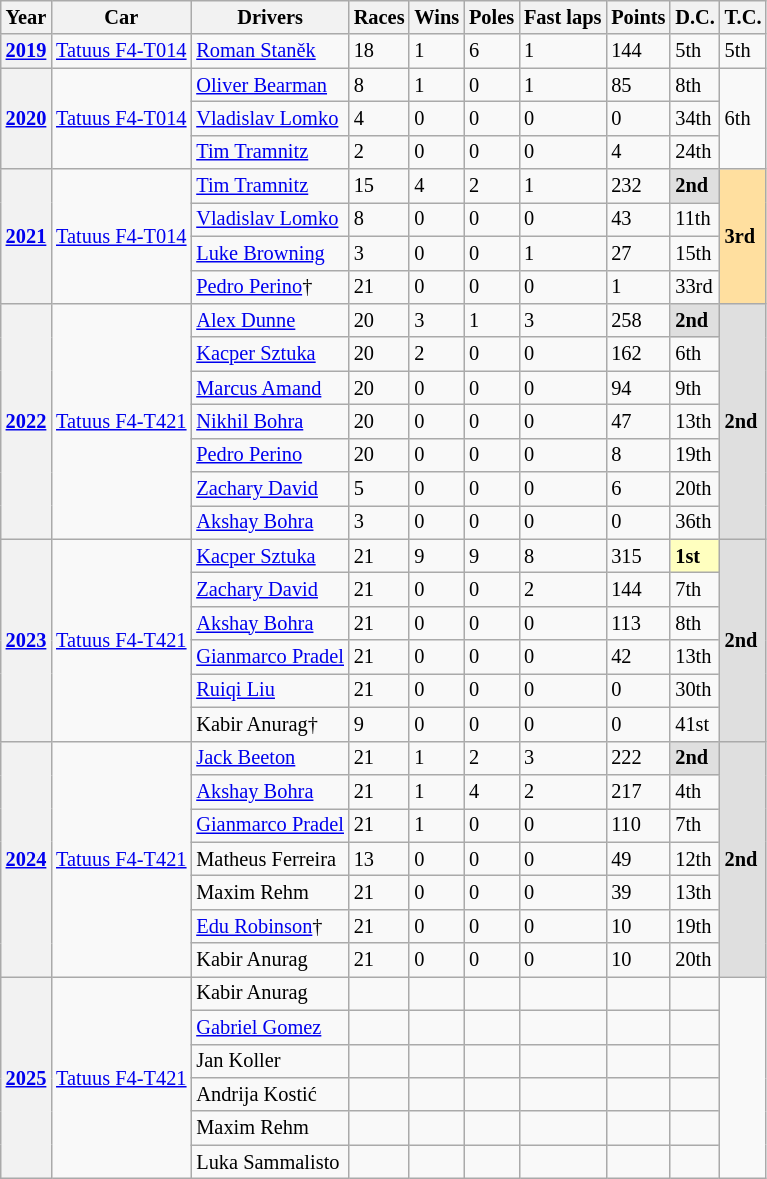<table class="wikitable" style="font-size:85%">
<tr>
<th>Year</th>
<th>Car</th>
<th>Drivers</th>
<th>Races</th>
<th>Wins</th>
<th>Poles</th>
<th>Fast laps</th>
<th>Points</th>
<th>D.C.</th>
<th>T.C.</th>
</tr>
<tr>
<th rowspan=1><a href='#'>2019</a></th>
<td rowspan=1><a href='#'>Tatuus F4-T014</a></td>
<td> <a href='#'>Roman Staněk</a></td>
<td>18</td>
<td>1</td>
<td>6</td>
<td>1</td>
<td>144</td>
<td>5th</td>
<td>5th</td>
</tr>
<tr>
<th rowspan="3"><a href='#'>2020</a></th>
<td rowspan="3"><a href='#'>Tatuus F4-T014</a></td>
<td> <a href='#'>Oliver Bearman</a></td>
<td>8</td>
<td>1</td>
<td>0</td>
<td>1</td>
<td>85</td>
<td>8th</td>
<td rowspan="3">6th</td>
</tr>
<tr>
<td> <a href='#'>Vladislav Lomko</a></td>
<td>4</td>
<td>0</td>
<td>0</td>
<td>0</td>
<td>0</td>
<td>34th</td>
</tr>
<tr>
<td> <a href='#'>Tim Tramnitz</a></td>
<td>2</td>
<td>0</td>
<td>0</td>
<td>0</td>
<td>4</td>
<td>24th</td>
</tr>
<tr>
<th rowspan="4"><a href='#'>2021</a></th>
<td rowspan="4"><a href='#'>Tatuus F4-T014</a></td>
<td> <a href='#'>Tim Tramnitz</a></td>
<td>15</td>
<td>4</td>
<td>2</td>
<td>1</td>
<td>232</td>
<td style="background:#DFDFDF;"><strong>2nd</strong></td>
<td rowspan="4" style="background:#FFDF9F;"><strong>3rd</strong></td>
</tr>
<tr>
<td> <a href='#'>Vladislav Lomko</a></td>
<td>8</td>
<td>0</td>
<td>0</td>
<td>0</td>
<td>43</td>
<td>11th</td>
</tr>
<tr>
<td> <a href='#'>Luke Browning</a></td>
<td>3</td>
<td>0</td>
<td>0</td>
<td>1</td>
<td>27</td>
<td>15th</td>
</tr>
<tr>
<td> <a href='#'>Pedro Perino</a>†</td>
<td>21</td>
<td>0</td>
<td>0</td>
<td>0</td>
<td>1</td>
<td>33rd</td>
</tr>
<tr>
<th rowspan="7"><a href='#'>2022</a></th>
<td rowspan="7"><a href='#'>Tatuus F4-T421</a></td>
<td> <a href='#'>Alex Dunne</a></td>
<td>20</td>
<td>3</td>
<td>1</td>
<td>3</td>
<td>258</td>
<td style="background:#DFDFDF;"><strong>2nd</strong></td>
<td rowspan="7" style="background:#DFDFDF;"><strong>2nd</strong></td>
</tr>
<tr>
<td> <a href='#'>Kacper Sztuka</a></td>
<td>20</td>
<td>2</td>
<td>0</td>
<td>0</td>
<td>162</td>
<td>6th</td>
</tr>
<tr>
<td> <a href='#'>Marcus Amand</a></td>
<td>20</td>
<td>0</td>
<td>0</td>
<td>0</td>
<td>94</td>
<td>9th</td>
</tr>
<tr>
<td> <a href='#'>Nikhil Bohra</a></td>
<td>20</td>
<td>0</td>
<td>0</td>
<td>0</td>
<td>47</td>
<td>13th</td>
</tr>
<tr>
<td> <a href='#'>Pedro Perino</a></td>
<td>20</td>
<td>0</td>
<td>0</td>
<td>0</td>
<td>8</td>
<td>19th</td>
</tr>
<tr>
<td> <a href='#'>Zachary David</a></td>
<td>5</td>
<td>0</td>
<td>0</td>
<td>0</td>
<td>6</td>
<td>20th</td>
</tr>
<tr>
<td> <a href='#'>Akshay Bohra</a></td>
<td>3</td>
<td>0</td>
<td>0</td>
<td>0</td>
<td>0</td>
<td>36th</td>
</tr>
<tr>
<th rowspan="6"><a href='#'>2023</a></th>
<td rowspan="6"><a href='#'>Tatuus F4-T421</a></td>
<td> <a href='#'>Kacper Sztuka</a></td>
<td>21</td>
<td>9</td>
<td>9</td>
<td>8</td>
<td>315</td>
<td style="background:#FFFFBF;"><strong>1st</strong></td>
<td rowspan="6" style="background:#DFDFDF;"><strong>2nd</strong></td>
</tr>
<tr>
<td> <a href='#'>Zachary David</a></td>
<td>21</td>
<td>0</td>
<td>0</td>
<td>2</td>
<td>144</td>
<td>7th</td>
</tr>
<tr>
<td> <a href='#'>Akshay Bohra</a></td>
<td>21</td>
<td>0</td>
<td>0</td>
<td>0</td>
<td>113</td>
<td>8th</td>
</tr>
<tr>
<td> <a href='#'>Gianmarco Pradel</a></td>
<td>21</td>
<td>0</td>
<td>0</td>
<td>0</td>
<td>42</td>
<td>13th</td>
</tr>
<tr>
<td> <a href='#'>Ruiqi Liu</a></td>
<td>21</td>
<td>0</td>
<td>0</td>
<td>0</td>
<td>0</td>
<td>30th</td>
</tr>
<tr>
<td> Kabir Anurag†</td>
<td>9</td>
<td>0</td>
<td>0</td>
<td>0</td>
<td>0</td>
<td>41st</td>
</tr>
<tr>
<th rowspan="7"><a href='#'>2024</a></th>
<td rowspan="7"><a href='#'>Tatuus F4-T421</a></td>
<td> <a href='#'>Jack Beeton</a></td>
<td>21</td>
<td>1</td>
<td>2</td>
<td>3</td>
<td>222</td>
<td style="background:#DFDFDF;"><strong>2nd</strong></td>
<td rowspan="7" style="background:#DFDFDF;"><strong>2nd</strong></td>
</tr>
<tr>
<td> <a href='#'>Akshay Bohra</a></td>
<td>21</td>
<td>1</td>
<td>4</td>
<td>2</td>
<td>217</td>
<td>4th</td>
</tr>
<tr>
<td> <a href='#'>Gianmarco Pradel</a></td>
<td>21</td>
<td>1</td>
<td>0</td>
<td>0</td>
<td>110</td>
<td>7th</td>
</tr>
<tr>
<td> Matheus Ferreira</td>
<td>13</td>
<td>0</td>
<td>0</td>
<td>0</td>
<td>49</td>
<td>12th</td>
</tr>
<tr>
<td> Maxim Rehm</td>
<td>21</td>
<td>0</td>
<td>0</td>
<td>0</td>
<td>39</td>
<td>13th</td>
</tr>
<tr>
<td> <a href='#'>Edu Robinson</a>†</td>
<td>21</td>
<td>0</td>
<td>0</td>
<td>0</td>
<td>10</td>
<td>19th</td>
</tr>
<tr>
<td> Kabir Anurag</td>
<td>21</td>
<td>0</td>
<td>0</td>
<td>0</td>
<td>10</td>
<td>20th</td>
</tr>
<tr>
<th rowspan="6"><a href='#'>2025</a></th>
<td rowspan="6"><a href='#'>Tatuus F4-T421</a></td>
<td> Kabir Anurag</td>
<td></td>
<td></td>
<td></td>
<td></td>
<td></td>
<td></td>
<td rowspan="6"></td>
</tr>
<tr>
<td> <a href='#'>Gabriel Gomez</a></td>
<td></td>
<td></td>
<td></td>
<td></td>
<td></td>
<td></td>
</tr>
<tr>
<td> Jan Koller</td>
<td></td>
<td></td>
<td></td>
<td></td>
<td></td>
<td></td>
</tr>
<tr>
<td> Andrija Kostić</td>
<td></td>
<td></td>
<td></td>
<td></td>
<td></td>
<td></td>
</tr>
<tr>
<td> Maxim Rehm</td>
<td></td>
<td></td>
<td></td>
<td></td>
<td></td>
<td></td>
</tr>
<tr>
<td> Luka Sammalisto</td>
<td></td>
<td></td>
<td></td>
<td></td>
<td></td>
<td></td>
</tr>
</table>
